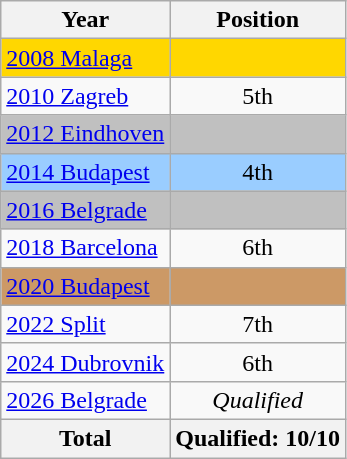<table class="wikitable" style="text-align: center;">
<tr>
<th>Year</th>
<th>Position</th>
</tr>
<tr bgcolor=gold>
<td align=left> <a href='#'>2008 Malaga</a></td>
<td></td>
</tr>
<tr>
<td align=left> <a href='#'>2010 Zagreb</a></td>
<td>5th</td>
</tr>
<tr bgcolor=silver>
<td align=left> <a href='#'>2012 Eindhoven</a></td>
<td></td>
</tr>
<tr style="background:#9acdff;">
<td align=left> <a href='#'>2014 Budapest</a></td>
<td>4th</td>
</tr>
<tr bgcolor=silver>
<td align=left> <a href='#'>2016 Belgrade</a></td>
<td></td>
</tr>
<tr>
<td align=left> <a href='#'>2018 Barcelona</a></td>
<td>6th</td>
</tr>
<tr bgcolor=cc9966>
<td align=left> <a href='#'>2020 Budapest</a></td>
<td></td>
</tr>
<tr>
<td align=left> <a href='#'>2022 Split</a></td>
<td>7th</td>
</tr>
<tr>
<td align=left> <a href='#'>2024 Dubrovnik</a></td>
<td>6th</td>
</tr>
<tr>
<td align=left> <a href='#'>2026 Belgrade</a></td>
<td><em>Qualified</em></td>
</tr>
<tr>
<th>Total</th>
<th>Qualified: 10/10</th>
</tr>
</table>
